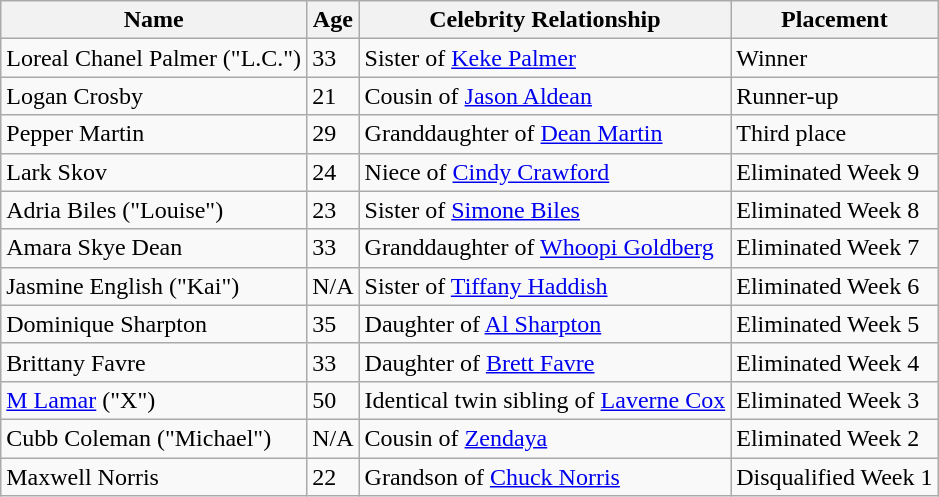<table class="wikitable sortable plainrowheaders">
<tr>
<th scope="col">Name</th>
<th scope="col">Age</th>
<th scope="col">Celebrity Relationship</th>
<th scope="col">Placement</th>
</tr>
<tr>
<td>Loreal Chanel Palmer ("L.C.")</td>
<td>33</td>
<td>Sister of <a href='#'>Keke Palmer</a></td>
<td>Winner</td>
</tr>
<tr>
<td>Logan Crosby</td>
<td>21</td>
<td>Cousin of <a href='#'>Jason Aldean</a></td>
<td>Runner-up</td>
</tr>
<tr>
<td>Pepper Martin</td>
<td>29</td>
<td>Granddaughter of <a href='#'>Dean Martin</a></td>
<td>Third place</td>
</tr>
<tr>
<td>Lark Skov</td>
<td>24</td>
<td>Niece of <a href='#'>Cindy Crawford</a></td>
<td>Eliminated Week 9</td>
</tr>
<tr>
<td>Adria Biles ("Louise")</td>
<td>23</td>
<td>Sister of <a href='#'>Simone Biles</a></td>
<td>Eliminated Week 8</td>
</tr>
<tr>
<td>Amara Skye Dean</td>
<td>33</td>
<td>Granddaughter of <a href='#'>Whoopi Goldberg</a></td>
<td>Eliminated Week 7</td>
</tr>
<tr>
<td>Jasmine English ("Kai")</td>
<td>N/A</td>
<td>Sister of <a href='#'>Tiffany Haddish</a></td>
<td>Eliminated Week 6</td>
</tr>
<tr>
<td>Dominique Sharpton</td>
<td>35</td>
<td>Daughter of <a href='#'>Al Sharpton</a></td>
<td>Eliminated Week 5</td>
</tr>
<tr>
<td>Brittany Favre</td>
<td>33</td>
<td>Daughter of <a href='#'>Brett Favre</a></td>
<td>Eliminated Week 4</td>
</tr>
<tr>
<td><a href='#'>M Lamar</a> ("X")</td>
<td>50</td>
<td>Identical twin sibling of <a href='#'>Laverne Cox</a></td>
<td>Eliminated Week 3</td>
</tr>
<tr>
<td>Cubb Coleman ("Michael")</td>
<td>N/A</td>
<td>Cousin of <a href='#'>Zendaya</a></td>
<td>Eliminated Week 2</td>
</tr>
<tr>
<td>Maxwell Norris</td>
<td>22</td>
<td>Grandson of <a href='#'>Chuck Norris</a></td>
<td>Disqualified Week 1</td>
</tr>
</table>
